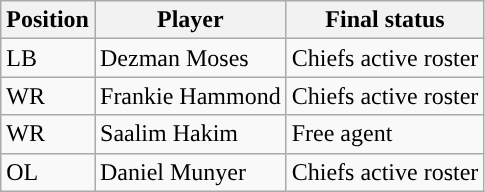<table class="wikitable sortable">
<tr>
<th>Position</th>
<th>Player</th>
<th>Final status</th>
</tr>
<tr>
<td>LB</td>
<td>Dezman Moses</td>
<td>Chiefs active roster</td>
</tr>
<tr>
<td>WR</td>
<td>Frankie Hammond</td>
<td>Chiefs active roster</td>
</tr>
<tr>
<td>WR</td>
<td>Saalim Hakim</td>
<td>Free agent</td>
</tr>
<tr>
<td>OL</td>
<td>Daniel Munyer</td>
<td>Chiefs active roster</td>
</tr>
</table>
